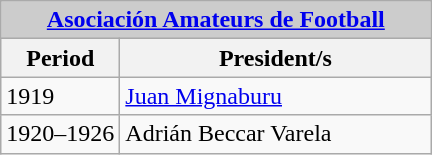<table class="wikitable">
<tr>
<td colspan=2 style="background:#cccccc; text-align:center;"><strong><a href='#'>Asociación Amateurs de Football</a></strong></td>
</tr>
<tr>
<th width= px>Period</th>
<th width=200px>President/s</th>
</tr>
<tr>
<td>1919</td>
<td><a href='#'>Juan Mignaburu</a></td>
</tr>
<tr>
<td>1920–1926</td>
<td>Adrián Beccar Varela</td>
</tr>
</table>
